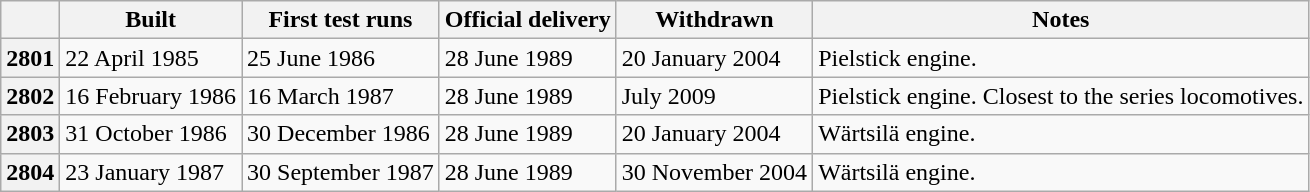<table class="wikitable">
<tr>
<th></th>
<th>Built</th>
<th>First test runs</th>
<th>Official delivery</th>
<th>Withdrawn</th>
<th>Notes</th>
</tr>
<tr>
<th>2801</th>
<td>22 April 1985</td>
<td>25 June 1986</td>
<td>28 June 1989</td>
<td>20 January 2004</td>
<td>Pielstick engine.</td>
</tr>
<tr>
<th>2802</th>
<td>16 February 1986</td>
<td>16 March 1987</td>
<td>28 June 1989</td>
<td>July 2009</td>
<td>Pielstick engine. Closest to the series locomotives.</td>
</tr>
<tr>
<th>2803</th>
<td>31 October 1986</td>
<td>30 December 1986</td>
<td>28 June 1989</td>
<td>20 January 2004</td>
<td>Wärtsilä engine.</td>
</tr>
<tr>
<th>2804</th>
<td>23 January 1987</td>
<td>30 September 1987</td>
<td>28 June 1989</td>
<td>30 November 2004</td>
<td>Wärtsilä engine.</td>
</tr>
</table>
